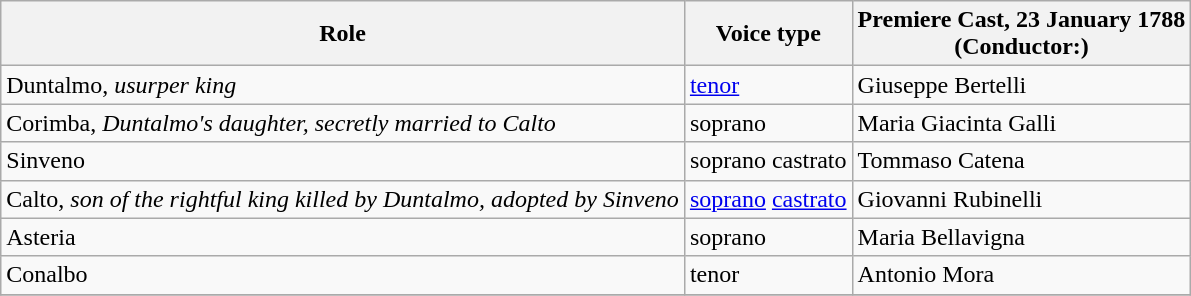<table class="wikitable">
<tr>
<th>Role</th>
<th>Voice type</th>
<th>Premiere Cast, 23 January 1788<br>(Conductor:)</th>
</tr>
<tr>
<td>Duntalmo, <em>usurper king</em></td>
<td><a href='#'>tenor</a></td>
<td>Giuseppe Bertelli</td>
</tr>
<tr>
<td>Corimba, <em>Duntalmo's daughter, secretly married to Calto</em></td>
<td>soprano</td>
<td>Maria Giacinta Galli</td>
</tr>
<tr>
<td>Sinveno</td>
<td>soprano castrato</td>
<td>Tommaso Catena</td>
</tr>
<tr>
<td>Calto, <em>son of the rightful king killed by Duntalmo, adopted by Sinveno</em></td>
<td><a href='#'>soprano</a>  <a href='#'>castrato</a></td>
<td>Giovanni Rubinelli</td>
</tr>
<tr>
<td>Asteria</td>
<td>soprano</td>
<td>Maria Bellavigna</td>
</tr>
<tr>
<td>Conalbo</td>
<td>tenor</td>
<td>Antonio Mora</td>
</tr>
<tr>
</tr>
</table>
